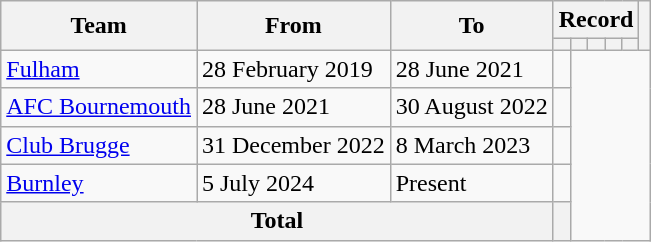<table class=wikitable style=text-align:center>
<tr>
<th rowspan=2>Team</th>
<th rowspan=2>From</th>
<th rowspan=2>To</th>
<th colspan=5>Record</th>
<th rowspan=2></th>
</tr>
<tr>
<th></th>
<th></th>
<th></th>
<th></th>
<th></th>
</tr>
<tr>
<td align=left><a href='#'>Fulham</a></td>
<td align=left>28 February 2019</td>
<td align=left>28 June 2021<br></td>
<td></td>
</tr>
<tr>
<td align=left><a href='#'>AFC Bournemouth</a></td>
<td align=left>28 June 2021</td>
<td align=left>30 August 2022<br></td>
<td></td>
</tr>
<tr>
<td align=left><a href='#'>Club Brugge</a></td>
<td align=left>31 December 2022</td>
<td align=left>8 March 2023<br></td>
<td></td>
</tr>
<tr>
<td align=left><a href='#'>Burnley</a></td>
<td align=left>5 July 2024</td>
<td align=left>Present<br></td>
<td></td>
</tr>
<tr>
<th colspan=3>Total<br></th>
<th></th>
</tr>
</table>
